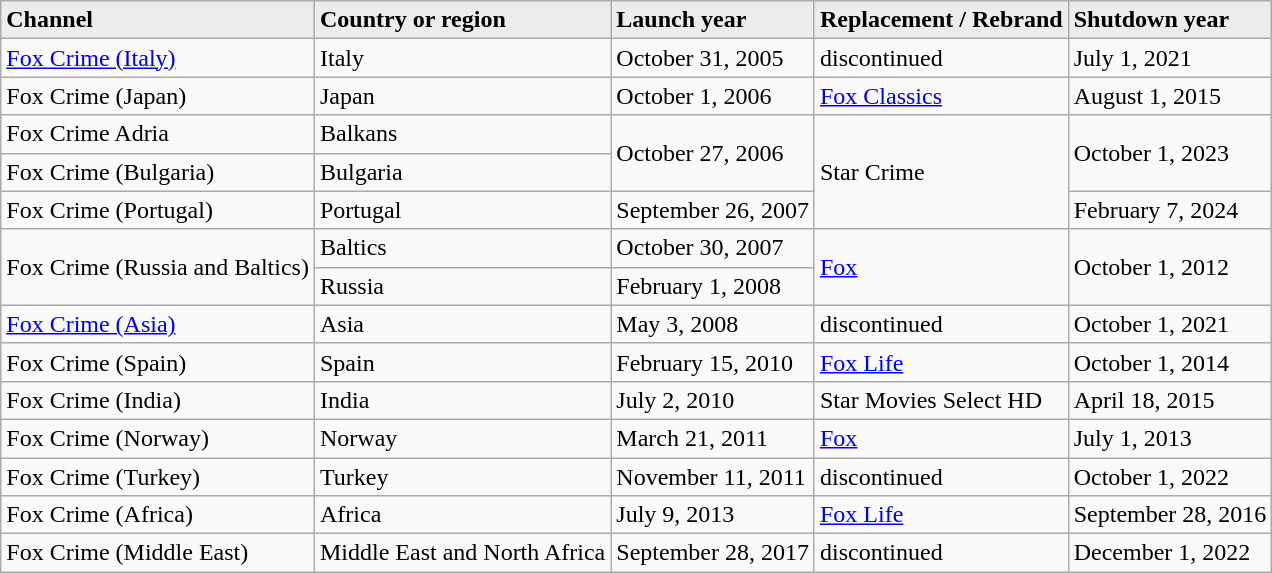<table class="sortable wikitable">
<tr bgcolor="#ececec">
<td><strong>Channel</strong></td>
<td><strong>Country or region</strong></td>
<td><strong>Launch year</strong></td>
<td><strong>Replacement / Rebrand</strong></td>
<td><strong>Shutdown year</strong></td>
</tr>
<tr>
<td><a href='#'>Fox Crime (Italy)</a></td>
<td>Italy</td>
<td>October 31, 2005</td>
<td>discontinued</td>
<td>July 1, 2021</td>
</tr>
<tr>
<td>Fox Crime (Japan)</td>
<td>Japan</td>
<td>October 1, 2006</td>
<td><a href='#'>Fox Classics</a></td>
<td>August 1, 2015</td>
</tr>
<tr>
<td>Fox Crime Adria</td>
<td>Balkans</td>
<td rowspan="2">October 27, 2006</td>
<td rowspan="3">Star Crime</td>
<td rowspan="2">October 1, 2023</td>
</tr>
<tr>
<td>Fox Crime (Bulgaria)</td>
<td>Bulgaria</td>
</tr>
<tr>
<td>Fox Crime (Portugal)</td>
<td>Portugal</td>
<td>September 26, 2007</td>
<td>February 7, 2024</td>
</tr>
<tr>
<td rowspan="2">Fox Crime (Russia and Baltics)</td>
<td>Baltics</td>
<td>October 30, 2007</td>
<td rowspan="2"><a href='#'>Fox</a></td>
<td rowspan="2">October 1, 2012</td>
</tr>
<tr>
<td>Russia</td>
<td>February 1, 2008</td>
</tr>
<tr>
<td><a href='#'>Fox Crime (Asia)</a></td>
<td>Asia</td>
<td>May 3, 2008</td>
<td>discontinued</td>
<td>October 1, 2021</td>
</tr>
<tr>
<td>Fox Crime (Spain)</td>
<td>Spain</td>
<td>February 15, 2010</td>
<td><a href='#'>Fox Life</a></td>
<td>October 1, 2014</td>
</tr>
<tr>
<td>Fox Crime (India)</td>
<td>India</td>
<td>July 2, 2010</td>
<td>Star Movies Select HD</td>
<td>April 18, 2015</td>
</tr>
<tr>
<td>Fox Crime (Norway)</td>
<td>Norway</td>
<td>March 21, 2011</td>
<td><a href='#'>Fox</a></td>
<td>July 1, 2013</td>
</tr>
<tr>
<td>Fox Crime (Turkey)</td>
<td>Turkey</td>
<td>November 11, 2011</td>
<td>discontinued</td>
<td>October 1, 2022</td>
</tr>
<tr>
<td>Fox Crime (Africa)</td>
<td>Africa</td>
<td>July 9, 2013</td>
<td><a href='#'>Fox Life</a></td>
<td>September 28, 2016</td>
</tr>
<tr>
<td>Fox Crime (Middle East)</td>
<td>Middle East and North Africa</td>
<td>September 28, 2017</td>
<td>discontinued</td>
<td>December 1, 2022</td>
</tr>
</table>
